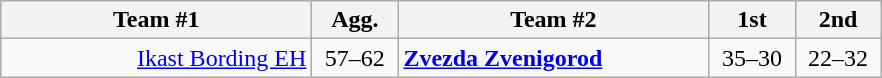<table class=wikitable style="text-align:center">
<tr>
<th width=200>Team #1</th>
<th width=50>Agg.</th>
<th width=200>Team #2</th>
<th width=50>1st</th>
<th width=50>2nd</th>
</tr>
<tr>
<td align=right><a href='#'>Ikast Bording EH</a> </td>
<td>57–62</td>
<td align=left> <strong><a href='#'>Zvezda Zvenigorod</a></strong></td>
<td align=center>35–30</td>
<td align=center>22–32</td>
</tr>
</table>
